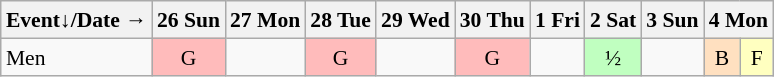<table class="wikitable" style="margin:0.5em auto; font-size:90%; line-height:1.25em; text-align:center">
<tr>
<th>Event↓/Date →</th>
<th>26 Sun</th>
<th>27 Mon</th>
<th>28 Tue</th>
<th>29 Wed</th>
<th>30 Thu</th>
<th>1 Fri</th>
<th>2 Sat</th>
<th>3 Sun</th>
<th colspan=2>4 Mon</th>
</tr>
<tr>
<td style="text-align:left;">Men</td>
<td bgcolor="#FFBBBB">G</td>
<td></td>
<td bgcolor="#FFBBBB">G</td>
<td></td>
<td bgcolor="#FFBBBB">G</td>
<td></td>
<td bgcolor="#C0FFC0">½</td>
<td></td>
<td bgcolor="#FFE0C0">B</td>
<td bgcolor="#FFFFC0">F</td>
</tr>
</table>
